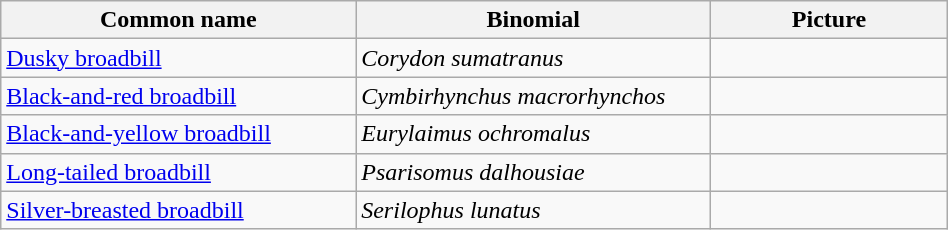<table width=50% class="wikitable">
<tr>
<th width=30%>Common name</th>
<th width=30%>Binomial</th>
<th width=20%>Picture</th>
</tr>
<tr>
<td><a href='#'>Dusky broadbill</a></td>
<td><em>Corydon sumatranus</em></td>
<td></td>
</tr>
<tr>
<td><a href='#'>Black-and-red broadbill</a></td>
<td><em>Cymbirhynchus macrorhynchos</em></td>
<td></td>
</tr>
<tr>
<td><a href='#'>Black-and-yellow broadbill</a></td>
<td><em>Eurylaimus ochromalus</em></td>
<td></td>
</tr>
<tr>
<td><a href='#'>Long-tailed broadbill</a></td>
<td><em>Psarisomus dalhousiae</em></td>
<td></td>
</tr>
<tr>
<td><a href='#'>Silver-breasted broadbill</a></td>
<td><em>Serilophus lunatus</em></td>
<td></td>
</tr>
</table>
